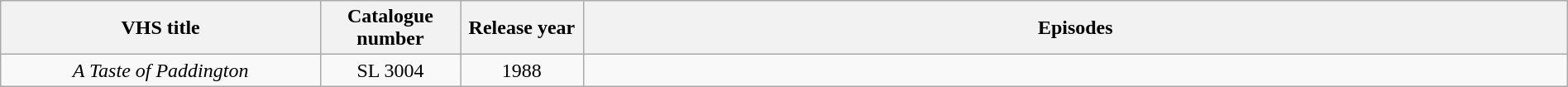<table class="wikitable" style="text-align:center; width:100%;">
<tr>
<th style="width:13%">VHS title</th>
<th style="width:05%;">Catalogue number</th>
<th style="width:05%;">Release year</th>
<th style="width:40%;">Episodes</th>
</tr>
<tr>
<td><em>A Taste of Paddington</em></td>
<td>SL 3004</td>
<td>1988</td>
<td></td>
</tr>
</table>
